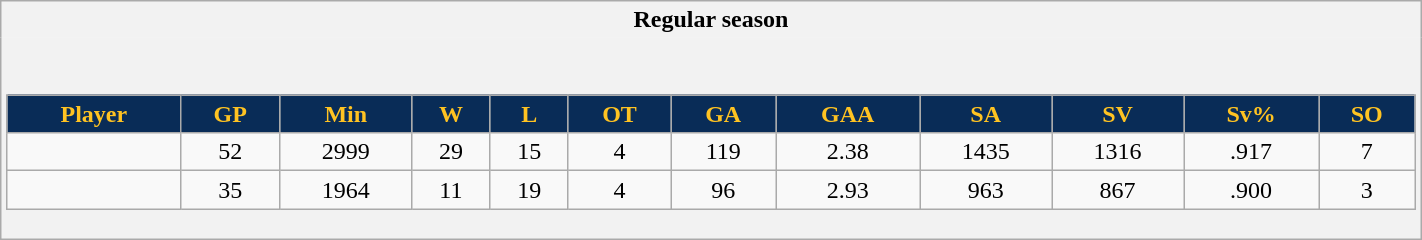<table class="wikitable" style="border: 1px solid #aaa;" width="75%">
<tr>
<th style="border: 0;">Regular season</th>
</tr>
<tr>
<td style="background: #f2f2f2; border: 0; text-align: center;"><br><table class="wikitable sortable" width="100%">
<tr align="center"  bgcolor="#dddddd">
<th style="background:#092c57;color:#ffc322;">Player</th>
<th style="background:#092c57;color:#ffc322;">GP</th>
<th style="background:#092c57;color:#ffc322;">Min</th>
<th style="background:#092c57;color:#ffc322;">W</th>
<th style="background:#092c57;color:#ffc322;">L</th>
<th style="background:#092c57;color:#ffc322;">OT</th>
<th style="background:#092c57;color:#ffc322;">GA</th>
<th style="background:#092c57;color:#ffc322;">GAA</th>
<th style="background:#092c57;color:#ffc322;">SA</th>
<th style="background:#092c57;color:#ffc322;">SV</th>
<th style="background:#092c57;color:#ffc322;">Sv%</th>
<th style="background:#092c57;color:#ffc322;">SO</th>
</tr>
<tr align=center>
<td></td>
<td>52</td>
<td>2999</td>
<td>29</td>
<td>15</td>
<td>4</td>
<td>119</td>
<td>2.38</td>
<td>1435</td>
<td>1316</td>
<td>.917</td>
<td>7</td>
</tr>
<tr align=center>
<td></td>
<td>35</td>
<td>1964</td>
<td>11</td>
<td>19</td>
<td>4</td>
<td>96</td>
<td>2.93</td>
<td>963</td>
<td>867</td>
<td>.900</td>
<td>3</td>
</tr>
</table>
</td>
</tr>
</table>
